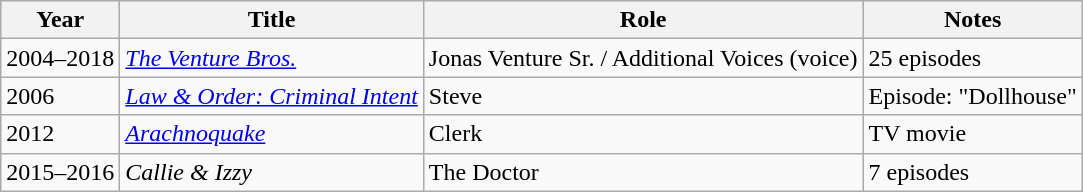<table class="wikitable sortable">
<tr>
<th>Year</th>
<th>Title</th>
<th>Role</th>
<th>Notes</th>
</tr>
<tr>
<td>2004–2018</td>
<td><em><a href='#'>The Venture Bros.</a></em></td>
<td>Jonas Venture Sr. / Additional Voices (voice)</td>
<td>25 episodes</td>
</tr>
<tr>
<td>2006</td>
<td><em><a href='#'>Law & Order: Criminal Intent</a></em></td>
<td>Steve</td>
<td>Episode: "Dollhouse"</td>
</tr>
<tr>
<td>2012</td>
<td><em><a href='#'>Arachnoquake</a></em></td>
<td>Clerk</td>
<td>TV movie</td>
</tr>
<tr>
<td>2015–2016</td>
<td><em>Callie & Izzy</em></td>
<td>The Doctor</td>
<td>7 episodes</td>
</tr>
</table>
